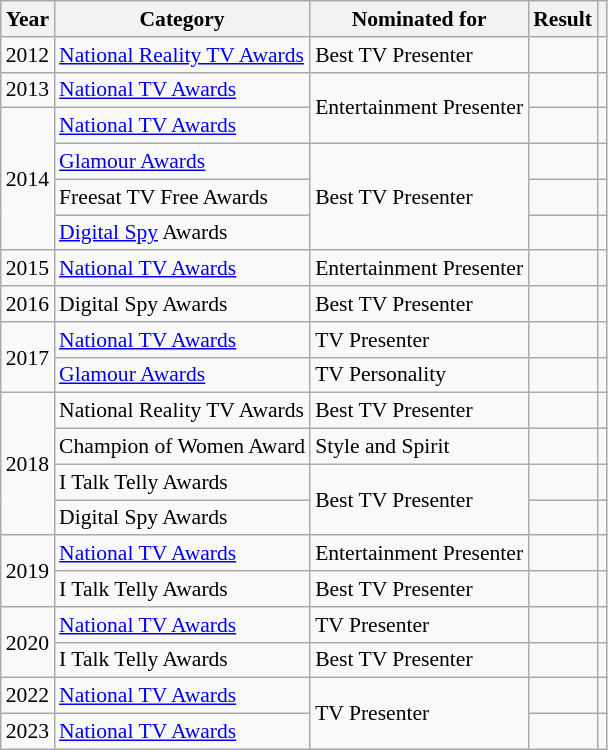<table class="wikitable plainrowheaders" style="font-size: 90%">
<tr>
<th scope="col">Year</th>
<th scope="col">Category</th>
<th scope="col">Nominated for</th>
<th scope="col">Result</th>
<th scope="col"></th>
</tr>
<tr>
<td align="center">2012</td>
<td><a href='#'>National Reality TV Awards</a></td>
<td>Best TV Presenter</td>
<td></td>
<td align="center"></td>
</tr>
<tr>
<td align="center">2013</td>
<td><a href='#'>National TV Awards</a></td>
<td rowspan = "2">Entertainment Presenter</td>
<td></td>
<td align="center"></td>
</tr>
<tr>
<td rowspan = "4" align="center">2014</td>
<td><a href='#'>National TV Awards</a></td>
<td></td>
<td align="center"></td>
</tr>
<tr>
<td><a href='#'>Glamour Awards</a></td>
<td rowspan = "3">Best TV Presenter</td>
<td></td>
<td align="center"></td>
</tr>
<tr>
<td>Freesat TV Free Awards</td>
<td></td>
<td align="center"></td>
</tr>
<tr>
<td><a href='#'>Digital Spy</a> Awards</td>
<td></td>
<td align="center"></td>
</tr>
<tr>
<td align="center">2015</td>
<td><a href='#'>National TV Awards</a></td>
<td>Entertainment Presenter</td>
<td></td>
<td align="center"></td>
</tr>
<tr>
<td align="center">2016</td>
<td>Digital Spy Awards</td>
<td>Best TV Presenter</td>
<td></td>
<td align="center"></td>
</tr>
<tr>
<td rowspan = "2" align="center">2017</td>
<td><a href='#'>National TV Awards</a></td>
<td>TV Presenter</td>
<td></td>
<td align="center"></td>
</tr>
<tr>
<td><a href='#'>Glamour Awards</a></td>
<td>TV Personality</td>
<td></td>
<td align="center"></td>
</tr>
<tr>
<td rowspan = "4" align="center">2018</td>
<td>National Reality TV Awards</td>
<td>Best TV Presenter</td>
<td></td>
<td align="center"></td>
</tr>
<tr>
<td>Champion of Women Award</td>
<td>Style and Spirit</td>
<td></td>
<td align="center"></td>
</tr>
<tr>
<td>I Talk Telly Awards</td>
<td rowspan = "2">Best TV Presenter</td>
<td></td>
<td align="center"></td>
</tr>
<tr>
<td>Digital Spy Awards</td>
<td></td>
<td align="center"></td>
</tr>
<tr>
<td rowspan = "2" align="center">2019</td>
<td><a href='#'>National TV Awards</a></td>
<td>Entertainment Presenter</td>
<td></td>
<td align="center"></td>
</tr>
<tr>
<td>I Talk Telly Awards</td>
<td>Best TV Presenter</td>
<td></td>
<td align="center"></td>
</tr>
<tr>
<td rowspan = "2" align="center">2020</td>
<td><a href='#'>National TV Awards</a></td>
<td>TV Presenter</td>
<td></td>
<td align="center"></td>
</tr>
<tr>
<td>I Talk Telly Awards</td>
<td>Best TV Presenter</td>
<td></td>
<td align="center"></td>
</tr>
<tr>
<td align="center">2022</td>
<td><a href='#'>National TV Awards</a></td>
<td rowspan = "2">TV Presenter</td>
<td></td>
<td align="center"></td>
</tr>
<tr>
<td align="center">2023</td>
<td><a href='#'>National TV Awards</a></td>
<td></td>
<td align="center"></td>
</tr>
</table>
